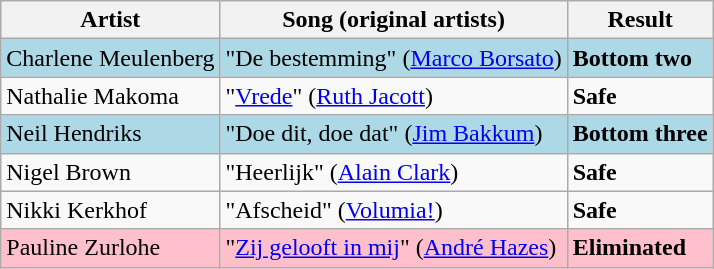<table class=wikitable>
<tr>
<th>Artist</th>
<th>Song (original artists)</th>
<th>Result</th>
</tr>
<tr style="background:lightblue;">
<td>Charlene Meulenberg</td>
<td>"De bestemming" (<a href='#'>Marco Borsato</a>)</td>
<td><strong>Bottom two</strong></td>
</tr>
<tr>
<td>Nathalie Makoma</td>
<td>"<a href='#'>Vrede</a>" (<a href='#'>Ruth Jacott</a>)</td>
<td><strong>Safe</strong></td>
</tr>
<tr style="background:lightblue;">
<td>Neil Hendriks</td>
<td>"Doe dit, doe dat" (<a href='#'>Jim Bakkum</a>)</td>
<td><strong>Bottom three</strong></td>
</tr>
<tr>
<td>Nigel Brown</td>
<td>"Heerlijk" (<a href='#'>Alain Clark</a>)</td>
<td><strong>Safe</strong></td>
</tr>
<tr>
<td>Nikki Kerkhof</td>
<td>"Afscheid" (<a href='#'>Volumia!</a>)</td>
<td><strong>Safe</strong></td>
</tr>
<tr style="background:pink;">
<td>Pauline Zurlohe</td>
<td>"<a href='#'>Zij gelooft in mij</a>" (<a href='#'>André Hazes</a>)</td>
<td><strong>Eliminated</strong></td>
</tr>
</table>
